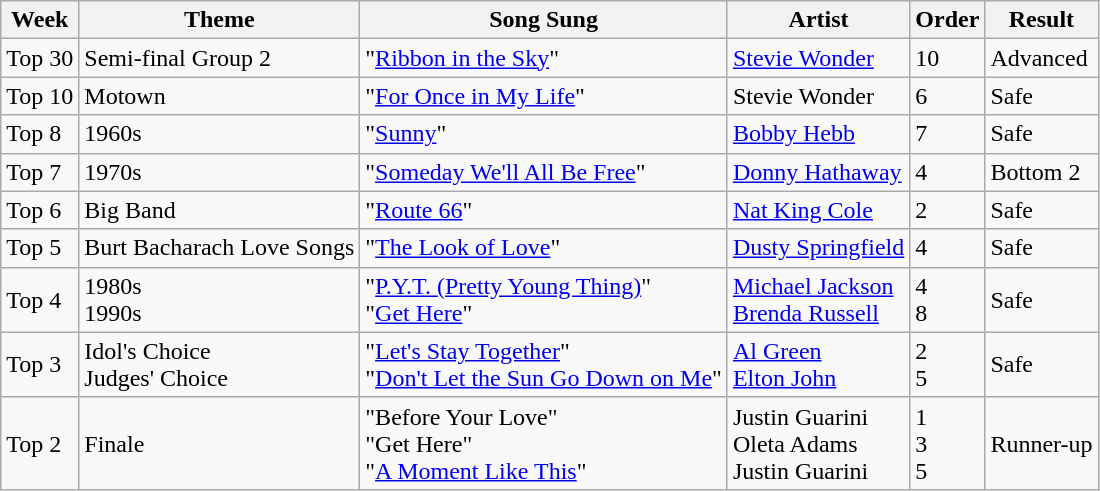<table class="wikitable">
<tr>
<th>Week</th>
<th>Theme</th>
<th>Song Sung</th>
<th>Artist</th>
<th>Order</th>
<th>Result</th>
</tr>
<tr>
<td>Top 30</td>
<td>Semi-final Group 2</td>
<td>"<a href='#'>Ribbon in the Sky</a>"</td>
<td><a href='#'>Stevie Wonder</a></td>
<td>10</td>
<td>Advanced</td>
</tr>
<tr>
<td>Top 10</td>
<td>Motown</td>
<td>"<a href='#'>For Once in My Life</a>"</td>
<td>Stevie Wonder</td>
<td>6</td>
<td>Safe</td>
</tr>
<tr>
<td>Top 8</td>
<td>1960s</td>
<td>"<a href='#'>Sunny</a>"</td>
<td><a href='#'>Bobby Hebb</a></td>
<td>7</td>
<td>Safe</td>
</tr>
<tr>
<td>Top 7</td>
<td>1970s</td>
<td>"<a href='#'>Someday We'll All Be Free</a>"</td>
<td><a href='#'>Donny Hathaway</a></td>
<td>4</td>
<td>Bottom 2</td>
</tr>
<tr>
<td>Top 6</td>
<td>Big Band</td>
<td>"<a href='#'>Route 66</a>"</td>
<td><a href='#'>Nat King Cole</a></td>
<td>2</td>
<td>Safe</td>
</tr>
<tr>
<td>Top 5</td>
<td>Burt Bacharach Love Songs</td>
<td>"<a href='#'>The Look of Love</a>"</td>
<td><a href='#'>Dusty Springfield</a></td>
<td>4</td>
<td>Safe</td>
</tr>
<tr>
<td>Top 4</td>
<td>1980s<br>1990s</td>
<td>"<a href='#'>P.Y.T. (Pretty Young Thing)</a>"<br>"<a href='#'>Get Here</a>"</td>
<td><a href='#'>Michael Jackson</a><br><a href='#'>Brenda Russell</a></td>
<td>4<br>8</td>
<td>Safe</td>
</tr>
<tr>
<td>Top 3</td>
<td>Idol's Choice<br>Judges' Choice</td>
<td>"<a href='#'>Let's Stay Together</a>"<br>"<a href='#'>Don't Let the Sun Go Down on Me</a>"</td>
<td><a href='#'>Al Green</a><br><a href='#'>Elton John</a></td>
<td>2<br>5</td>
<td>Safe</td>
</tr>
<tr>
<td>Top 2</td>
<td>Finale</td>
<td>"Before Your Love"<br>"Get Here"<br>"<a href='#'>A Moment Like This</a>"</td>
<td>Justin Guarini<br>Oleta Adams<br>Justin Guarini</td>
<td>1<br>3<br>5</td>
<td>Runner-up</td>
</tr>
</table>
